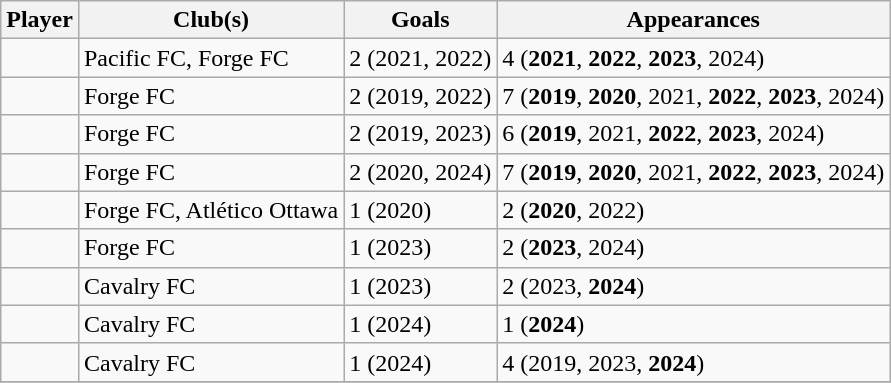<table class="wikitable sortable" style=text-align:left;">
<tr>
<th>Player</th>
<th>Club(s)</th>
<th>Goals</th>
<th>Appearances</th>
</tr>
<tr>
<td></td>
<td>Pacific FC, Forge FC</td>
<td>2 (2021, 2022)</td>
<td>4 (<strong>2021</strong>, <strong>2022</strong>, <strong>2023</strong>, 2024)</td>
</tr>
<tr>
<td></td>
<td>Forge FC</td>
<td>2 (2019, 2022)</td>
<td>7 (<strong>2019</strong>, <strong>2020</strong>, 2021, <strong>2022</strong>, <strong>2023</strong>, 2024)</td>
</tr>
<tr>
<td></td>
<td>Forge FC</td>
<td>2 (2019, 2023)</td>
<td>6 (<strong>2019</strong>, 2021, <strong>2022</strong>, <strong>2023</strong>, 2024)</td>
</tr>
<tr>
<td></td>
<td>Forge FC</td>
<td>2 (2020, 2024)</td>
<td>7 (<strong>2019</strong>, <strong>2020</strong>, 2021, <strong>2022</strong>, <strong>2023</strong>, 2024)</td>
</tr>
<tr>
<td></td>
<td>Forge FC, Atlético Ottawa</td>
<td>1 (2020)</td>
<td>2 (<strong>2020</strong>, 2022)</td>
</tr>
<tr>
<td></td>
<td>Forge FC</td>
<td>1 (2023)</td>
<td>2 (<strong>2023</strong>, 2024)</td>
</tr>
<tr>
<td></td>
<td>Cavalry FC</td>
<td>1 (2023)</td>
<td>2 (2023, <strong>2024</strong>)</td>
</tr>
<tr>
<td></td>
<td>Cavalry FC</td>
<td>1 (2024)</td>
<td>1 (<strong>2024</strong>)</td>
</tr>
<tr>
<td></td>
<td>Cavalry FC</td>
<td>1 (2024)</td>
<td>4 (2019, 2023, <strong>2024</strong>)</td>
</tr>
<tr>
</tr>
</table>
